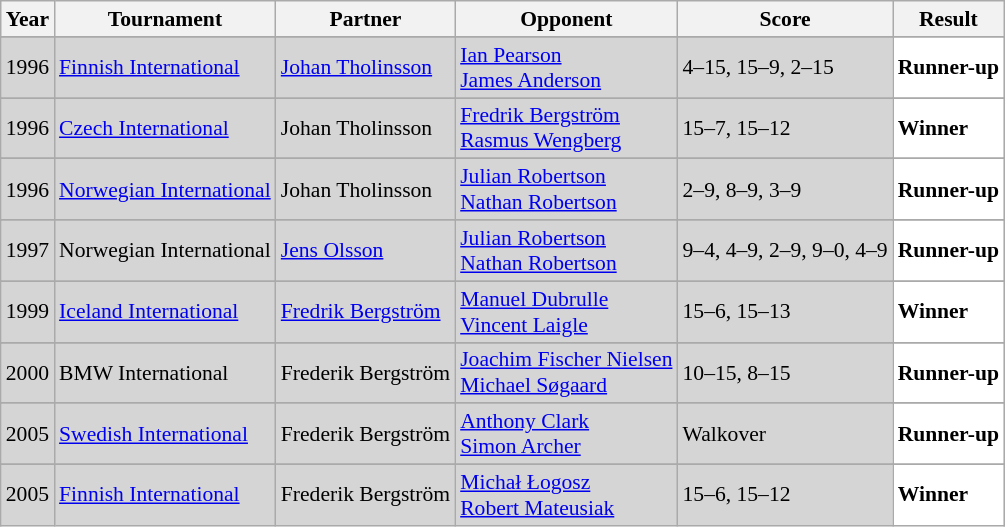<table class="sortable wikitable" style="font-size: 90%;">
<tr>
<th>Year</th>
<th>Tournament</th>
<th>Partner</th>
<th>Opponent</th>
<th>Score</th>
<th>Result</th>
</tr>
<tr>
</tr>
<tr style="background:#D5D5D5">
<td align="center">1996</td>
<td align="left"><a href='#'>Finnish International</a></td>
<td align="left"> <a href='#'>Johan Tholinsson</a></td>
<td align="left"> <a href='#'>Ian Pearson</a> <br>  <a href='#'>James Anderson</a></td>
<td align="left">4–15, 15–9, 2–15</td>
<td style="text-align:left; background:white"> <strong>Runner-up</strong></td>
</tr>
<tr>
</tr>
<tr style="background:#D5D5D5">
<td align="center">1996</td>
<td align="left"><a href='#'>Czech International</a></td>
<td align="left"> Johan Tholinsson</td>
<td align="left"> <a href='#'>Fredrik Bergström</a> <br>  <a href='#'>Rasmus Wengberg</a></td>
<td align="left">15–7, 15–12</td>
<td style="text-align:left; background:white"> <strong>Winner</strong></td>
</tr>
<tr>
</tr>
<tr style="background:#D5D5D5">
<td align="center">1996</td>
<td align="left"><a href='#'>Norwegian International</a></td>
<td align="left"> Johan Tholinsson</td>
<td align="left"> <a href='#'>Julian Robertson</a> <br>  <a href='#'>Nathan Robertson</a></td>
<td align="left">2–9, 8–9, 3–9</td>
<td style="text-align:left; background:white"> <strong>Runner-up</strong></td>
</tr>
<tr>
</tr>
<tr style="background:#D5D5D5">
<td align="center">1997</td>
<td align="left">Norwegian International</td>
<td align="left"> <a href='#'>Jens Olsson</a></td>
<td align="left"> <a href='#'>Julian Robertson</a> <br>  <a href='#'>Nathan Robertson</a></td>
<td align="left">9–4, 4–9, 2–9, 9–0, 4–9</td>
<td style="text-align:left; background:white"> <strong>Runner-up</strong></td>
</tr>
<tr>
</tr>
<tr style="background:#D5D5D5">
<td align="center">1999</td>
<td align="left"><a href='#'>Iceland International</a></td>
<td align="left"> <a href='#'>Fredrik Bergström</a></td>
<td align="left"> <a href='#'>Manuel Dubrulle</a> <br>  <a href='#'>Vincent Laigle</a></td>
<td align="left">15–6, 15–13</td>
<td style="text-align:left; background:white"> <strong>Winner</strong></td>
</tr>
<tr>
</tr>
<tr style="background:#D5D5D5">
<td align="center">2000</td>
<td align="left">BMW International</td>
<td align="left"> Frederik Bergström</td>
<td align="left"> <a href='#'>Joachim Fischer Nielsen</a> <br>  <a href='#'>Michael Søgaard</a></td>
<td align="left">10–15, 8–15</td>
<td style="text-align:left; background:white"> <strong>Runner-up</strong></td>
</tr>
<tr>
</tr>
<tr style="background:#D5D5D5">
<td align="center">2005</td>
<td align="left"><a href='#'>Swedish International</a></td>
<td align="left"> Frederik Bergström</td>
<td align="left"> <a href='#'>Anthony Clark</a> <br>  <a href='#'>Simon Archer</a></td>
<td align="left">Walkover</td>
<td style="text-align:left; background:white"> <strong>Runner-up</strong></td>
</tr>
<tr>
</tr>
<tr style="background:#D5D5D5">
<td align="center">2005</td>
<td align="left"><a href='#'>Finnish International</a></td>
<td align="left"> Frederik Bergström</td>
<td align="left"> <a href='#'>Michał Łogosz</a> <br>  <a href='#'>Robert Mateusiak</a></td>
<td align="left">15–6, 15–12</td>
<td style="text-align:left; background:white"> <strong>Winner</strong></td>
</tr>
</table>
